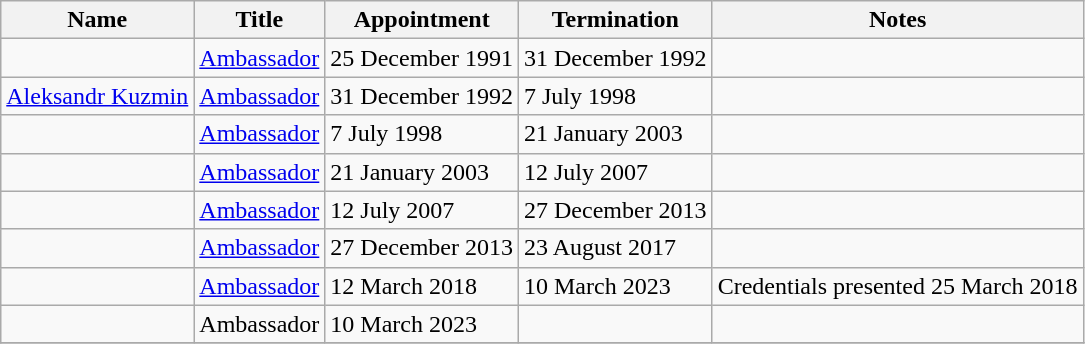<table class="wikitable">
<tr valign="middle">
<th>Name</th>
<th>Title</th>
<th>Appointment</th>
<th>Termination</th>
<th>Notes</th>
</tr>
<tr>
<td></td>
<td><a href='#'>Ambassador</a></td>
<td>25 December 1991</td>
<td>31 December 1992</td>
<td></td>
</tr>
<tr>
<td><a href='#'>Aleksandr Kuzmin</a></td>
<td><a href='#'>Ambassador</a></td>
<td>31 December 1992</td>
<td>7 July 1998</td>
<td></td>
</tr>
<tr>
<td></td>
<td><a href='#'>Ambassador</a></td>
<td>7 July 1998</td>
<td>21 January 2003</td>
<td></td>
</tr>
<tr>
<td></td>
<td><a href='#'>Ambassador</a></td>
<td>21 January 2003</td>
<td>12 July 2007</td>
<td></td>
</tr>
<tr>
<td></td>
<td><a href='#'>Ambassador</a></td>
<td>12 July 2007</td>
<td>27 December 2013</td>
<td></td>
</tr>
<tr>
<td></td>
<td><a href='#'>Ambassador</a></td>
<td>27 December 2013</td>
<td>23 August 2017</td>
<td></td>
</tr>
<tr>
<td></td>
<td><a href='#'>Ambassador</a></td>
<td>12 March 2018</td>
<td>10 March 2023</td>
<td>Credentials presented 25 March 2018</td>
</tr>
<tr>
<td></td>
<td>Ambassador</td>
<td>10 March 2023</td>
<td></td>
<td></td>
</tr>
<tr>
</tr>
</table>
